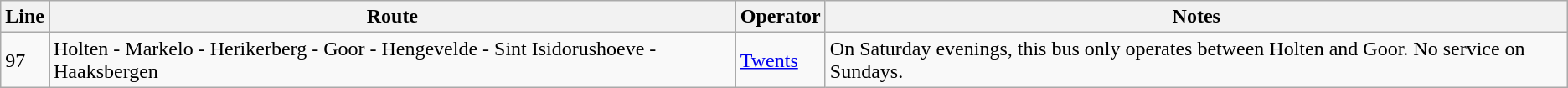<table class="wikitable">
<tr>
<th>Line</th>
<th>Route</th>
<th>Operator</th>
<th>Notes</th>
</tr>
<tr>
<td>97</td>
<td>Holten - Markelo - Herikerberg - Goor - Hengevelde - Sint Isidorushoeve - Haaksbergen</td>
<td><a href='#'>Twents</a></td>
<td>On Saturday evenings, this bus only operates between Holten and Goor. No service on Sundays.</td>
</tr>
</table>
